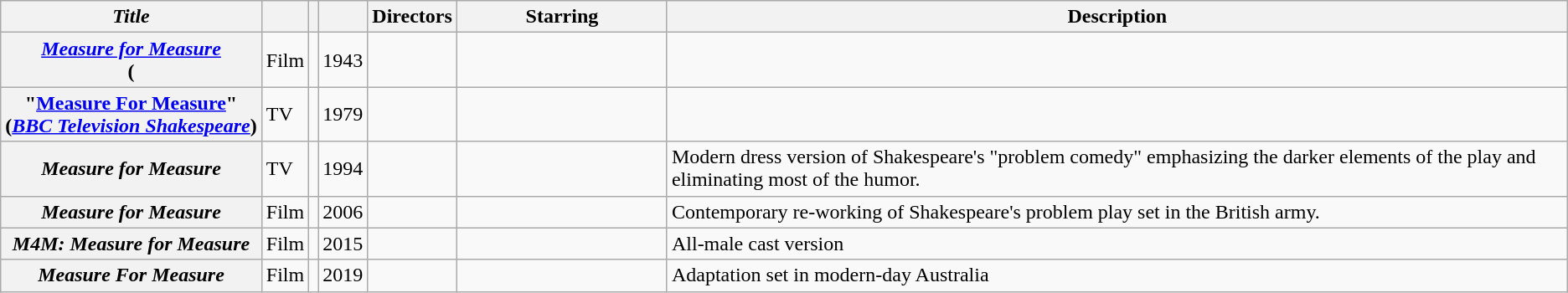<table class="wikitable sortable">
<tr>
<th scope="col"><em>Title</em></th>
<th scope="col"></th>
<th scope="col"></th>
<th scope="col"></th>
<th scope="col" class="unsortable">Directors</th>
<th scope="col" class="unsortable" style="min-width: 10em">Starring</th>
<th scope="col" class="unsortable" style="min-width: 15em">Description</th>
</tr>
<tr>
<th scope="row" style="white-space: normal"><em><a href='#'>Measure for Measure</a></em><br>(</th>
<td>Film</td>
<td></td>
<td>1943</td>
<td></td>
<td></td>
<td></td>
</tr>
<tr>
<th scope="row" style="white-space: nowrap">"<a href='#'>Measure For Measure</a>"<br>(<em><a href='#'>BBC Television Shakespeare</a></em>)</th>
<td>TV</td>
<td></td>
<td>1979</td>
<td></td>
<td></td>
<td></td>
</tr>
<tr>
<th scope="row" style="white-space: nowrap"><em>Measure for Measure</em></th>
<td>TV</td>
<td></td>
<td>1994</td>
<td></td>
<td></td>
<td>Modern dress version of Shakespeare's "problem comedy" emphasizing the darker elements of the play and eliminating most of the humor.</td>
</tr>
<tr>
<th scope="row" style="white-space: nowrap"><em>Measure for Measure</em></th>
<td>Film</td>
<td></td>
<td>2006</td>
<td></td>
<td></td>
<td>Contemporary re-working of Shakespeare's problem play set in the British army.</td>
</tr>
<tr>
<th scope="row" style="white-space: nowrap"><em>M4M: Measure for Measure</em></th>
<td>Film</td>
<td></td>
<td>2015</td>
<td></td>
<td></td>
<td>All-male cast version</td>
</tr>
<tr>
<th scope="row" style="white-space: nowrap"><em>Measure For Measure</em></th>
<td>Film</td>
<td></td>
<td>2019</td>
<td></td>
<td></td>
<td>Adaptation set in modern-day Australia</td>
</tr>
</table>
